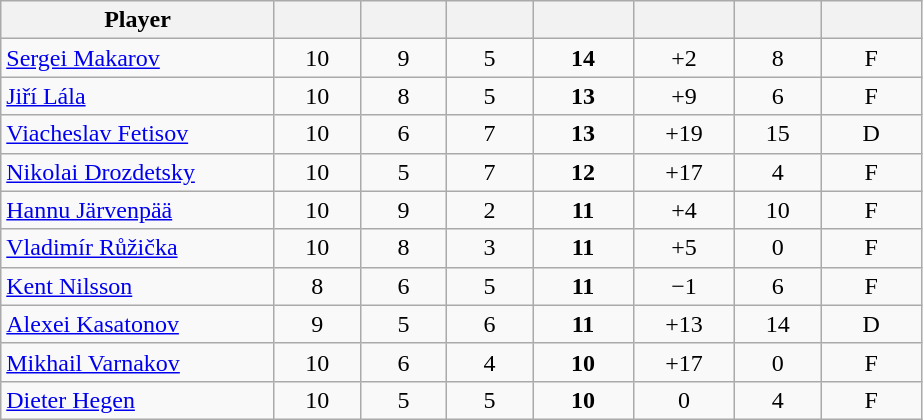<table class="wikitable sortable" style="text-align:center;">
<tr>
<th style="width:175px;">Player</th>
<th style="width:50px;"></th>
<th style="width:50px;"></th>
<th style="width:50px;"></th>
<th style="width:60px;"></th>
<th style="width:60px;"></th>
<th style="width:50px;"></th>
<th style="width:60px;"></th>
</tr>
<tr>
<td style="text-align:left;"> <a href='#'>Sergei Makarov</a></td>
<td>10</td>
<td>9</td>
<td>5</td>
<td><strong>14</strong></td>
<td>+2</td>
<td>8</td>
<td>F</td>
</tr>
<tr>
<td style="text-align:left;"> <a href='#'>Jiří Lála</a></td>
<td>10</td>
<td>8</td>
<td>5</td>
<td><strong>13</strong></td>
<td>+9</td>
<td>6</td>
<td>F</td>
</tr>
<tr>
<td style="text-align:left;"> <a href='#'>Viacheslav Fetisov</a></td>
<td>10</td>
<td>6</td>
<td>7</td>
<td><strong>13</strong></td>
<td>+19</td>
<td>15</td>
<td>D</td>
</tr>
<tr>
<td style="text-align:left;"> <a href='#'>Nikolai Drozdetsky</a></td>
<td>10</td>
<td>5</td>
<td>7</td>
<td><strong>12</strong></td>
<td>+17</td>
<td>4</td>
<td>F</td>
</tr>
<tr>
<td style="text-align:left;"> <a href='#'>Hannu Järvenpää</a></td>
<td>10</td>
<td>9</td>
<td>2</td>
<td><strong>11</strong></td>
<td>+4</td>
<td>10</td>
<td>F</td>
</tr>
<tr>
<td style="text-align:left;"> <a href='#'>Vladimír Růžička</a></td>
<td>10</td>
<td>8</td>
<td>3</td>
<td><strong>11</strong></td>
<td>+5</td>
<td>0</td>
<td>F</td>
</tr>
<tr>
<td style="text-align:left;"> <a href='#'>Kent Nilsson</a></td>
<td>8</td>
<td>6</td>
<td>5</td>
<td><strong>11</strong></td>
<td>−1</td>
<td>6</td>
<td>F</td>
</tr>
<tr>
<td style="text-align:left;"> <a href='#'>Alexei Kasatonov</a></td>
<td>9</td>
<td>5</td>
<td>6</td>
<td><strong>11</strong></td>
<td>+13</td>
<td>14</td>
<td>D</td>
</tr>
<tr>
<td style="text-align:left;"> <a href='#'>Mikhail Varnakov</a></td>
<td>10</td>
<td>6</td>
<td>4</td>
<td><strong>10</strong></td>
<td>+17</td>
<td>0</td>
<td>F</td>
</tr>
<tr>
<td style="text-align:left;"> <a href='#'>Dieter Hegen</a></td>
<td>10</td>
<td>5</td>
<td>5</td>
<td><strong>10</strong></td>
<td>0</td>
<td>4</td>
<td>F</td>
</tr>
</table>
